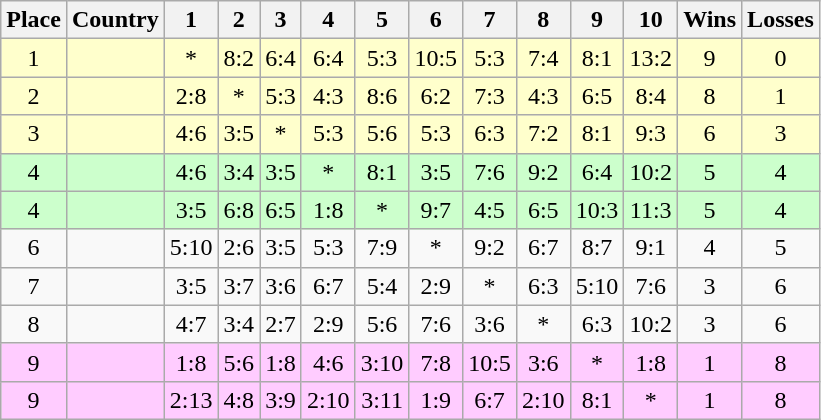<table class=wikitable style="text-align: center;">
<tr>
<th>Place</th>
<th>Country</th>
<th width=20>1</th>
<th width=20>2</th>
<th width=20>3</th>
<th width=20>4</th>
<th width=20>5</th>
<th width=20>6</th>
<th width=20>7</th>
<th width=20>8</th>
<th width=20>9</th>
<th width=20>10</th>
<th width=20>Wins</th>
<th width=20>Losses</th>
</tr>
<tr bgcolor=#ffc>
<td>1</td>
<td align="left"></td>
<td>*</td>
<td>8:2</td>
<td>6:4</td>
<td>6:4</td>
<td>5:3</td>
<td>10:5</td>
<td>5:3</td>
<td>7:4</td>
<td>8:1</td>
<td>13:2</td>
<td>9</td>
<td>0</td>
</tr>
<tr bgcolor=#ffc>
<td>2</td>
<td align="left"></td>
<td>2:8</td>
<td>*</td>
<td>5:3</td>
<td>4:3</td>
<td>8:6</td>
<td>6:2</td>
<td>7:3</td>
<td>4:3</td>
<td>6:5</td>
<td>8:4</td>
<td>8</td>
<td>1</td>
</tr>
<tr bgcolor=#ffc>
<td>3</td>
<td align="left"></td>
<td>4:6</td>
<td>3:5</td>
<td>*</td>
<td>5:3</td>
<td>5:6</td>
<td>5:3</td>
<td>6:3</td>
<td>7:2</td>
<td>8:1</td>
<td>9:3</td>
<td>6</td>
<td>3</td>
</tr>
<tr bgcolor=#cfc>
<td>4</td>
<td align="left"></td>
<td>4:6</td>
<td>3:4</td>
<td>3:5</td>
<td>*</td>
<td>8:1</td>
<td>3:5</td>
<td>7:6</td>
<td>9:2</td>
<td>6:4</td>
<td>10:2</td>
<td>5</td>
<td>4</td>
</tr>
<tr bgcolor=#cfc>
<td>4</td>
<td align="left"></td>
<td>3:5</td>
<td>6:8</td>
<td>6:5</td>
<td>1:8</td>
<td>*</td>
<td>9:7</td>
<td>4:5</td>
<td>6:5</td>
<td>10:3</td>
<td>11:3</td>
<td>5</td>
<td>4</td>
</tr>
<tr>
<td>6</td>
<td align="left"></td>
<td>5:10</td>
<td>2:6</td>
<td>3:5</td>
<td>5:3</td>
<td>7:9</td>
<td>*</td>
<td>9:2</td>
<td>6:7</td>
<td>8:7</td>
<td>9:1</td>
<td>4</td>
<td>5</td>
</tr>
<tr>
<td>7</td>
<td align="left"></td>
<td>3:5</td>
<td>3:7</td>
<td>3:6</td>
<td>6:7</td>
<td>5:4</td>
<td>2:9</td>
<td>*</td>
<td>6:3</td>
<td>5:10</td>
<td>7:6</td>
<td>3</td>
<td>6</td>
</tr>
<tr>
<td>8</td>
<td align="left"></td>
<td>4:7</td>
<td>3:4</td>
<td>2:7</td>
<td>2:9</td>
<td>5:6</td>
<td>7:6</td>
<td>3:6</td>
<td>*</td>
<td>6:3</td>
<td>10:2</td>
<td>3</td>
<td>6</td>
</tr>
<tr bgcolor=#fcf>
<td>9</td>
<td align="left"></td>
<td>1:8</td>
<td>5:6</td>
<td>1:8</td>
<td>4:6</td>
<td>3:10</td>
<td>7:8</td>
<td>10:5</td>
<td>3:6</td>
<td>*</td>
<td>1:8</td>
<td>1</td>
<td>8</td>
</tr>
<tr bgcolor=#fcf>
<td>9</td>
<td align="left"></td>
<td>2:13</td>
<td>4:8</td>
<td>3:9</td>
<td>2:10</td>
<td>3:11</td>
<td>1:9</td>
<td>6:7</td>
<td>2:10</td>
<td>8:1</td>
<td>*</td>
<td>1</td>
<td>8</td>
</tr>
</table>
